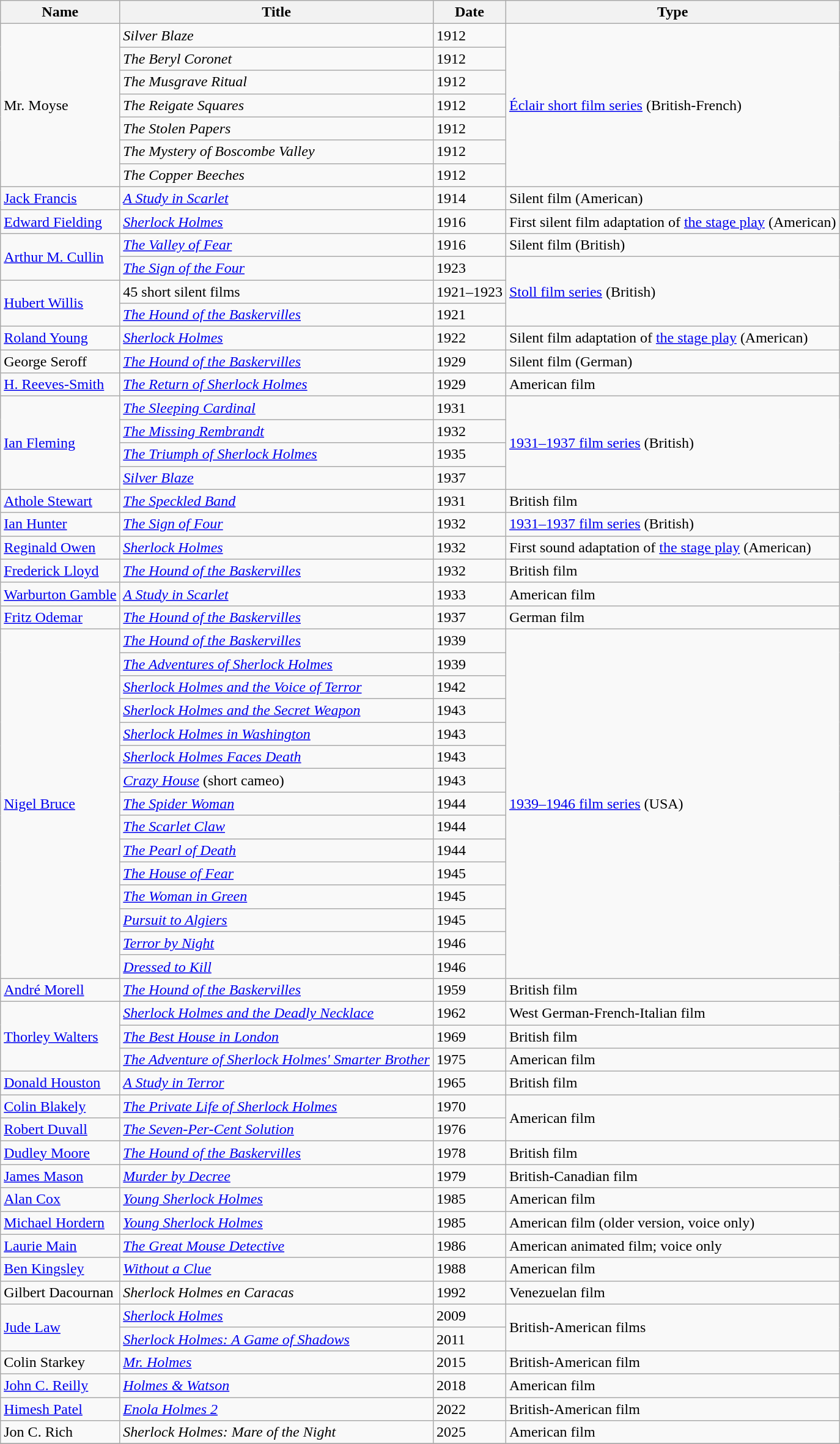<table class="wikitable sortable">
<tr>
<th>Name</th>
<th>Title</th>
<th>Date</th>
<th>Type</th>
</tr>
<tr>
<td rowspan="7">Mr. Moyse</td>
<td><em>Silver Blaze</em></td>
<td>1912</td>
<td rowspan="7"><a href='#'>Éclair short film series</a> (British-French)</td>
</tr>
<tr>
<td><em>The Beryl Coronet</em></td>
<td>1912</td>
</tr>
<tr>
<td><em>The Musgrave Ritual</em></td>
<td>1912</td>
</tr>
<tr>
<td><em>The Reigate Squares</em></td>
<td>1912</td>
</tr>
<tr>
<td><em>The Stolen Papers</em></td>
<td>1912</td>
</tr>
<tr>
<td><em>The Mystery of Boscombe Valley</em></td>
<td>1912</td>
</tr>
<tr>
<td><em>The Copper Beeches</em></td>
<td>1912</td>
</tr>
<tr>
<td><a href='#'>Jack Francis</a></td>
<td><em><a href='#'>A Study in Scarlet</a></em></td>
<td>1914</td>
<td>Silent film (American)</td>
</tr>
<tr>
<td><a href='#'>Edward Fielding</a></td>
<td><em><a href='#'>Sherlock Holmes</a></em></td>
<td>1916</td>
<td>First silent film adaptation of <a href='#'>the stage play</a> (American)</td>
</tr>
<tr>
<td rowspan="2"><a href='#'>Arthur M. Cullin</a></td>
<td><em><a href='#'>The Valley of Fear</a></em></td>
<td>1916</td>
<td>Silent film (British)</td>
</tr>
<tr>
<td><em><a href='#'>The Sign of the Four</a></em></td>
<td>1923</td>
<td rowspan="3"><a href='#'>Stoll film series</a>  (British)</td>
</tr>
<tr>
<td rowspan="2"><a href='#'>Hubert Willis</a></td>
<td>45 short silent films</td>
<td>1921–1923</td>
</tr>
<tr>
<td><em><a href='#'>The Hound of the Baskervilles</a></em></td>
<td>1921</td>
</tr>
<tr>
<td><a href='#'>Roland Young</a></td>
<td><em><a href='#'>Sherlock Holmes</a></em></td>
<td>1922</td>
<td>Silent film adaptation of <a href='#'>the stage play</a> (American)</td>
</tr>
<tr>
<td>George Seroff</td>
<td><em><a href='#'>The Hound of the Baskervilles</a></em></td>
<td>1929</td>
<td>Silent film (German)</td>
</tr>
<tr>
<td><a href='#'>H. Reeves-Smith</a></td>
<td><em><a href='#'>The Return of Sherlock Holmes</a></em></td>
<td>1929</td>
<td>American film</td>
</tr>
<tr>
<td rowspan="4"><a href='#'>Ian Fleming</a></td>
<td><em><a href='#'>The Sleeping Cardinal</a></em></td>
<td>1931</td>
<td rowspan="4"><a href='#'>1931–1937 film series</a> (British)</td>
</tr>
<tr>
<td><em><a href='#'>The Missing Rembrandt</a></em></td>
<td>1932</td>
</tr>
<tr>
<td><em><a href='#'>The Triumph of Sherlock Holmes</a></em></td>
<td>1935</td>
</tr>
<tr>
<td><em><a href='#'>Silver Blaze</a></em></td>
<td>1937</td>
</tr>
<tr>
<td><a href='#'>Athole Stewart</a></td>
<td><em><a href='#'>The Speckled Band</a></em></td>
<td>1931</td>
<td>British film</td>
</tr>
<tr>
<td><a href='#'>Ian Hunter</a></td>
<td><em><a href='#'>The Sign of Four</a></em></td>
<td>1932</td>
<td><a href='#'>1931–1937 film series</a> (British)</td>
</tr>
<tr>
<td><a href='#'>Reginald Owen</a></td>
<td><em><a href='#'>Sherlock Holmes</a></em></td>
<td>1932</td>
<td>First sound adaptation of <a href='#'>the stage play</a> (American)</td>
</tr>
<tr>
<td><a href='#'>Frederick Lloyd</a></td>
<td><em><a href='#'>The Hound of the Baskervilles</a></em></td>
<td>1932</td>
<td>British film</td>
</tr>
<tr>
<td><a href='#'>Warburton Gamble</a></td>
<td><em><a href='#'>A Study in Scarlet</a></em></td>
<td>1933</td>
<td>American film</td>
</tr>
<tr>
<td><a href='#'>Fritz Odemar</a></td>
<td><em><a href='#'>The Hound of the Baskervilles</a></em></td>
<td>1937</td>
<td>German film</td>
</tr>
<tr>
<td rowspan="15"><a href='#'>Nigel Bruce</a></td>
<td><em><a href='#'>The Hound of the Baskervilles</a></em></td>
<td>1939</td>
<td rowspan="15"><a href='#'>1939–1946 film series</a> (USA)</td>
</tr>
<tr>
<td><em><a href='#'>The Adventures of Sherlock Holmes</a></em></td>
<td>1939</td>
</tr>
<tr>
<td><em><a href='#'>Sherlock Holmes and the Voice of Terror</a></em></td>
<td>1942</td>
</tr>
<tr>
<td><em><a href='#'>Sherlock Holmes and the Secret Weapon</a></em></td>
<td>1943</td>
</tr>
<tr>
<td><em><a href='#'>Sherlock Holmes in Washington</a></em></td>
<td>1943</td>
</tr>
<tr>
<td><em><a href='#'>Sherlock Holmes Faces Death</a></em></td>
<td>1943</td>
</tr>
<tr>
<td><em><a href='#'>Crazy House</a></em> (short cameo)</td>
<td>1943</td>
</tr>
<tr>
<td><em><a href='#'>The Spider Woman</a></em></td>
<td>1944</td>
</tr>
<tr>
<td><em><a href='#'>The Scarlet Claw</a></em></td>
<td>1944</td>
</tr>
<tr>
<td><em><a href='#'>The Pearl of Death</a></em></td>
<td>1944</td>
</tr>
<tr>
<td><em><a href='#'>The House of Fear</a></em></td>
<td>1945</td>
</tr>
<tr>
<td><em><a href='#'>The Woman in Green</a></em></td>
<td>1945</td>
</tr>
<tr>
<td><em><a href='#'>Pursuit to Algiers</a></em></td>
<td>1945</td>
</tr>
<tr>
<td><em><a href='#'>Terror by Night</a></em></td>
<td>1946</td>
</tr>
<tr>
<td><em><a href='#'>Dressed to Kill</a></em></td>
<td>1946</td>
</tr>
<tr>
<td><a href='#'>André Morell</a></td>
<td><em><a href='#'>The Hound of the Baskervilles</a></em></td>
<td>1959</td>
<td>British film</td>
</tr>
<tr>
<td rowspan="3"><a href='#'>Thorley Walters</a></td>
<td><em><a href='#'>Sherlock Holmes and the Deadly Necklace</a></em></td>
<td>1962</td>
<td>West German-French-Italian film</td>
</tr>
<tr>
<td><em><a href='#'>The Best House in London</a></em></td>
<td>1969</td>
<td>British film</td>
</tr>
<tr>
<td><em><a href='#'>The Adventure of Sherlock Holmes' Smarter Brother</a></em></td>
<td>1975</td>
<td>American film</td>
</tr>
<tr>
<td><a href='#'>Donald Houston</a></td>
<td><em><a href='#'>A Study in Terror</a></em></td>
<td>1965</td>
<td>British film</td>
</tr>
<tr>
<td><a href='#'>Colin Blakely</a></td>
<td><em><a href='#'>The Private Life of Sherlock Holmes</a></em></td>
<td>1970</td>
<td rowspan="2">American film</td>
</tr>
<tr>
<td><a href='#'>Robert Duvall</a></td>
<td><em><a href='#'>The Seven-Per-Cent Solution</a></em></td>
<td>1976</td>
</tr>
<tr>
<td><a href='#'>Dudley Moore</a></td>
<td><em><a href='#'>The Hound of the Baskervilles</a></em></td>
<td>1978</td>
<td>British film</td>
</tr>
<tr>
<td><a href='#'>James Mason</a></td>
<td><em><a href='#'>Murder by Decree</a></em></td>
<td>1979</td>
<td>British-Canadian film</td>
</tr>
<tr>
<td><a href='#'>Alan Cox</a></td>
<td><em><a href='#'>Young Sherlock Holmes</a></em></td>
<td>1985</td>
<td>American film</td>
</tr>
<tr>
<td><a href='#'>Michael Hordern</a></td>
<td><em><a href='#'>Young Sherlock Holmes</a></em></td>
<td>1985</td>
<td>American film (older version, voice only)</td>
</tr>
<tr>
<td><a href='#'>Laurie Main</a></td>
<td><em><a href='#'>The Great Mouse Detective</a></em></td>
<td>1986</td>
<td>American animated film; voice only</td>
</tr>
<tr>
<td><a href='#'>Ben Kingsley</a></td>
<td><em><a href='#'>Without a Clue</a></em></td>
<td>1988</td>
<td>American film</td>
</tr>
<tr>
<td>Gilbert Dacournan</td>
<td><em>Sherlock Holmes en Caracas</em></td>
<td>1992</td>
<td>Venezuelan film</td>
</tr>
<tr>
<td rowspan="2"><a href='#'>Jude Law</a></td>
<td><em><a href='#'>Sherlock Holmes</a></em></td>
<td>2009</td>
<td rowspan="2">British-American films</td>
</tr>
<tr>
<td><em><a href='#'>Sherlock Holmes: A Game of Shadows</a></em></td>
<td>2011</td>
</tr>
<tr>
<td>Colin Starkey</td>
<td><em><a href='#'>Mr. Holmes</a></em></td>
<td>2015</td>
<td>British-American film</td>
</tr>
<tr>
<td><a href='#'>John C. Reilly</a></td>
<td><em><a href='#'>Holmes & Watson</a></em></td>
<td>2018</td>
<td>American film</td>
</tr>
<tr>
<td><a href='#'>Himesh Patel</a></td>
<td><em><a href='#'>Enola Holmes 2</a></em></td>
<td>2022</td>
<td>British-American film</td>
</tr>
<tr>
<td>Jon C. Rich</td>
<td><em>Sherlock Holmes: Mare of the Night</em></td>
<td>2025</td>
<td>American film</td>
</tr>
<tr>
</tr>
</table>
